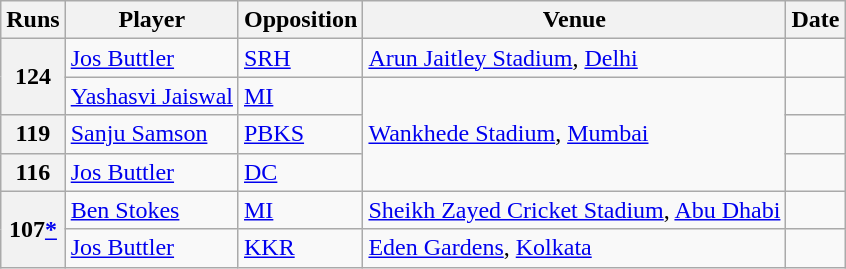<table class="wikitable">
<tr>
<th>Runs</th>
<th>Player</th>
<th>Opposition</th>
<th>Venue</th>
<th>Date</th>
</tr>
<tr>
<th rowspan=2>124</th>
<td><a href='#'>Jos Buttler</a></td>
<td><a href='#'>SRH</a></td>
<td><a href='#'>Arun Jaitley Stadium</a>, <a href='#'>Delhi</a></td>
<td></td>
</tr>
<tr>
<td><a href='#'>Yashasvi Jaiswal</a></td>
<td><a href='#'>MI</a></td>
<td rowspan=3><a href='#'>Wankhede Stadium</a>, <a href='#'>Mumbai</a></td>
<td></td>
</tr>
<tr>
<th>119</th>
<td><a href='#'>Sanju Samson</a></td>
<td><a href='#'>PBKS</a></td>
<td></td>
</tr>
<tr>
<th>116</th>
<td><a href='#'>Jos Buttler</a></td>
<td><a href='#'>DC</a></td>
<td></td>
</tr>
<tr>
<th rowspan=2>107<a href='#'>*</a></th>
<td><a href='#'>Ben Stokes</a></td>
<td><a href='#'>MI</a></td>
<td><a href='#'>Sheikh Zayed Cricket Stadium</a>, <a href='#'>Abu Dhabi</a></td>
<td></td>
</tr>
<tr>
<td><a href='#'>Jos Buttler</a></td>
<td><a href='#'>KKR</a></td>
<td><a href='#'>Eden Gardens</a>, <a href='#'>Kolkata</a></td>
<td></td>
</tr>
</table>
